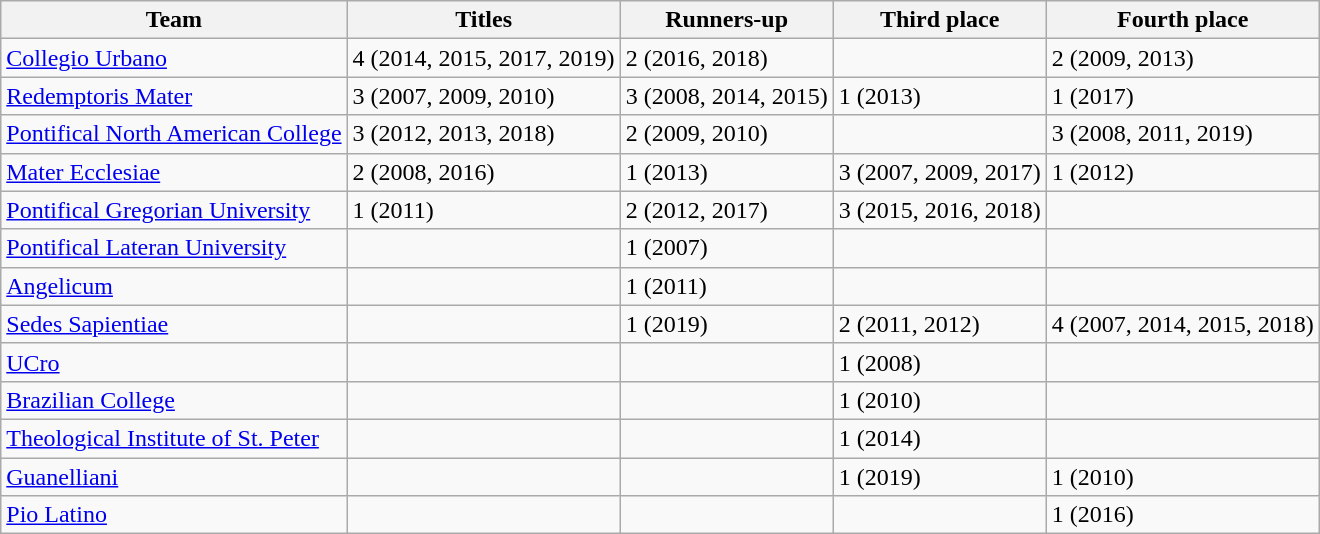<table class="wikitable sortable">
<tr>
<th>Team</th>
<th>Titles</th>
<th>Runners-up</th>
<th>Third place</th>
<th>Fourth place</th>
</tr>
<tr>
<td><a href='#'>Collegio Urbano</a></td>
<td>4 (2014, 2015, 2017, 2019)</td>
<td>2 (2016, 2018)</td>
<td align=center></td>
<td>2 (2009, 2013)</td>
</tr>
<tr>
<td><a href='#'>Redemptoris Mater</a></td>
<td>3 (2007, 2009, 2010)</td>
<td>3 (2008, 2014, 2015)</td>
<td>1 (2013)</td>
<td>1 (2017)</td>
</tr>
<tr>
<td><a href='#'>Pontifical North American College</a></td>
<td>3 (2012, 2013, 2018)</td>
<td>2 (2009, 2010)</td>
<td align=center></td>
<td>3 (2008, 2011, 2019)</td>
</tr>
<tr>
<td><a href='#'>Mater Ecclesiae</a></td>
<td>2 (2008, 2016)</td>
<td>1 (2013)</td>
<td>3 (2007, 2009, 2017)</td>
<td>1 (2012)</td>
</tr>
<tr>
<td><a href='#'>Pontifical Gregorian University</a></td>
<td>1 (2011)</td>
<td>2 (2012, 2017)</td>
<td>3 (2015, 2016, 2018)</td>
<td align=center></td>
</tr>
<tr>
<td><a href='#'>Pontifical Lateran University</a></td>
<td align=center></td>
<td>1 (2007)</td>
<td align=center></td>
<td align=center></td>
</tr>
<tr>
<td><a href='#'>Angelicum</a></td>
<td align=center></td>
<td>1 (2011)</td>
<td align=center></td>
<td align=center></td>
</tr>
<tr>
<td><a href='#'>Sedes Sapientiae</a></td>
<td align=center></td>
<td>1 (2019)</td>
<td>2 (2011, 2012)</td>
<td>4 (2007, 2014, 2015, 2018)</td>
</tr>
<tr>
<td><a href='#'>UCro</a></td>
<td align=center></td>
<td align=center></td>
<td>1 (2008)</td>
<td align=center></td>
</tr>
<tr>
<td><a href='#'>Brazilian College</a></td>
<td align=center></td>
<td align=center></td>
<td>1 (2010)</td>
<td align=center></td>
</tr>
<tr>
<td><a href='#'>Theological Institute of St. Peter</a></td>
<td align=center></td>
<td align=center></td>
<td>1 (2014)</td>
<td align=center></td>
</tr>
<tr>
<td><a href='#'>Guanelliani</a></td>
<td align=center></td>
<td align=center></td>
<td>1 (2019)</td>
<td>1 (2010)</td>
</tr>
<tr>
<td><a href='#'>Pio Latino</a></td>
<td align=center></td>
<td align=center></td>
<td align=center></td>
<td>1 (2016)</td>
</tr>
</table>
